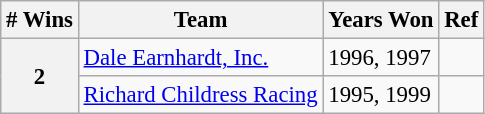<table class="wikitable" style="font-size: 95%;">
<tr>
<th># Wins</th>
<th>Team</th>
<th>Years Won</th>
<th>Ref</th>
</tr>
<tr>
<th rowspan="2">2</th>
<td><a href='#'>Dale Earnhardt, Inc.</a></td>
<td>1996, 1997</td>
<td align="center"></td>
</tr>
<tr>
<td><a href='#'>Richard Childress Racing</a></td>
<td>1995, 1999</td>
<td align="center"></td>
</tr>
</table>
